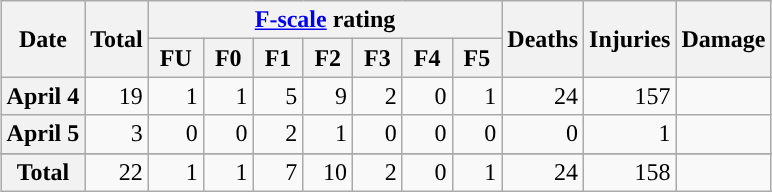<table class="wikitable sortable" style="margin: 1em auto 1em auto;">
<tr>
<th scope="col" rowspan="2">Date</th>
<th scope="col" rowspan="2" align="center">Total</th>
<th scope="col" colspan="7" align="center"><a href='#'>F-scale</a> rating</th>
<th scope="col" rowspan="2" align="center">Deaths</th>
<th scope="col" rowspan="2" align="center">Injuries</th>
<th scope="col" rowspan="2" align="center">Damage</th>
</tr>
<tr>
<th scope="col" align="center"> FU </th>
<th scope="col" align="center"> F0 </th>
<th scope="col" align="center"> F1 </th>
<th scope="col" align="center"> F2 </th>
<th scope="col" align="center"> F3 </th>
<th scope="col" align="center"> F4 </th>
<th scope="col" align="center"> F5 </th>
</tr>
<tr>
<th scope="row">April 4</th>
<td align="right">19</td>
<td align="right">1</td>
<td align="right">1</td>
<td align="right">5</td>
<td align="right">9</td>
<td align="right">2</td>
<td align="right">0</td>
<td align="right">1</td>
<td align="right">24</td>
<td align="right">157</td>
<td align="right"></td>
</tr>
<tr>
<th scope="row">April 5</th>
<td align="right">3</td>
<td align="right">0</td>
<td align="right">0</td>
<td align="right">2</td>
<td align="right">1</td>
<td align="right">0</td>
<td align="right">0</td>
<td align="right">0</td>
<td align="right">0</td>
<td align="right">1</td>
<td align="right"></td>
</tr>
<tr>
</tr>
<tr class="sortbottom">
<th scope="row">Total</th>
<td align="right">22</td>
<td align="right">1</td>
<td align="right">1</td>
<td align="right">7</td>
<td align="right">10</td>
<td align="right">2</td>
<td align="right">0</td>
<td align="right">1</td>
<td align="right">24</td>
<td align="right">158</td>
<td align="right"></td>
</tr>
</table>
